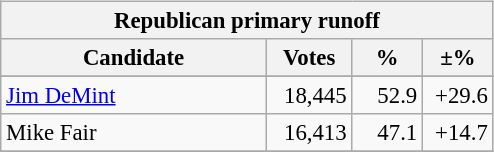<table class="wikitable" align="left" style="margin: 1em 1em 1em 0; font-size: 95%;">
<tr>
<th colspan="4">Republican primary runoff</th>
</tr>
<tr>
<th colspan="1" style="width: 170px">Candidate</th>
<th style="width: 50px">Votes</th>
<th style="width: 40px">%</th>
<th style="width: 40px">±%</th>
</tr>
<tr>
</tr>
<tr>
<td><a href='#'>Jim DeMint</a></td>
<td align="right">18,445</td>
<td align="right">52.9</td>
<td align="right">+29.6</td>
</tr>
<tr>
<td>Mike Fair</td>
<td align="right">16,413</td>
<td align="right">47.1</td>
<td align="right">+14.7</td>
</tr>
<tr>
</tr>
</table>
